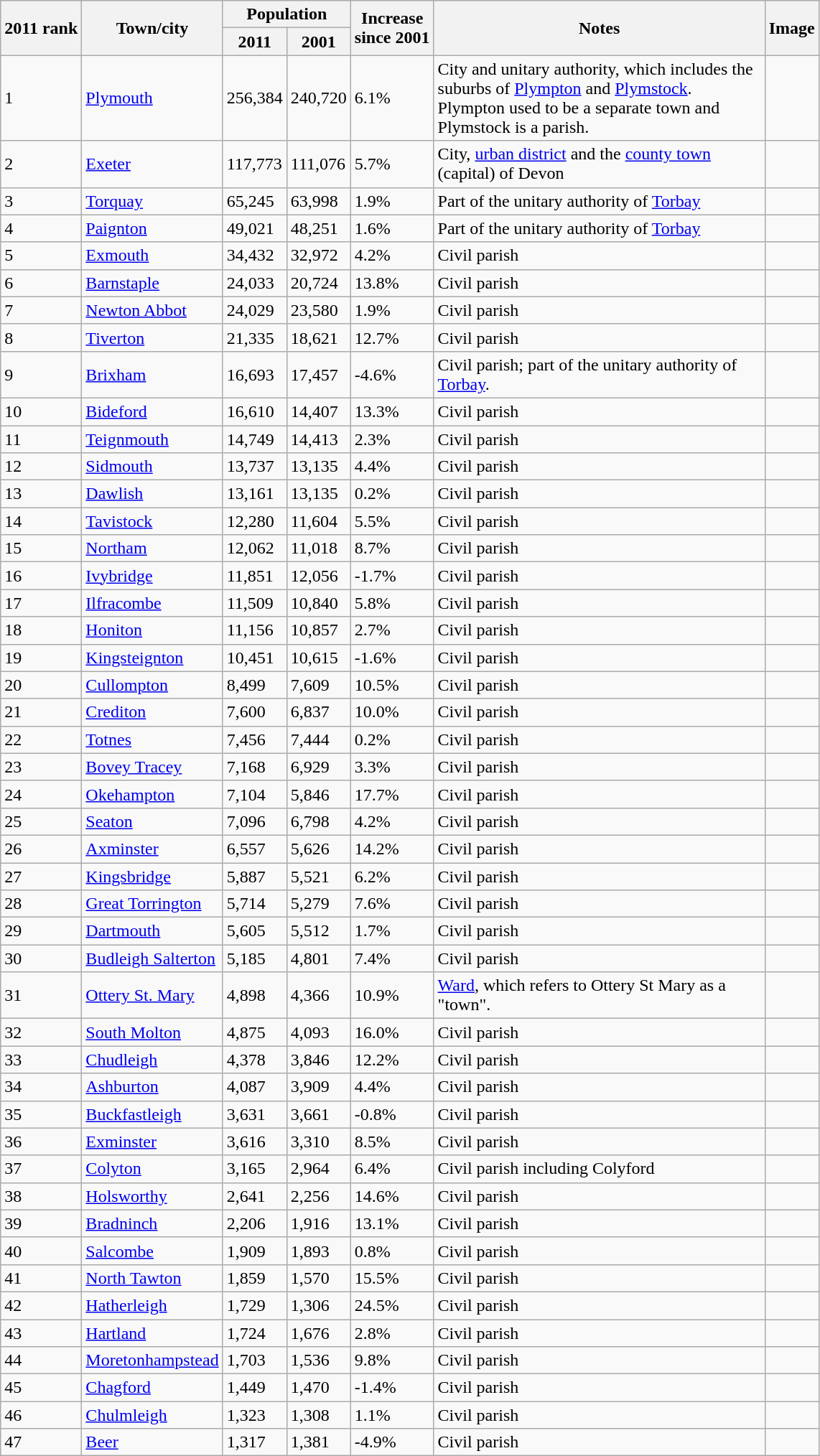<table class="wikitable sortable">
<tr>
<th rowspan=2>2011 rank</th>
<th rowspan=2>Town/city</th>
<th colspan=2>Population</th>
<th rowspan=2>Increase<br>since 2001</th>
<th class="unsortable" width=300 rowspan=2>Notes</th>
<th class="unsortable" rowspan=2>Image</th>
</tr>
<tr>
<th>2011</th>
<th>2001</th>
</tr>
<tr>
<td>1</td>
<td><a href='#'>Plymouth</a></td>
<td>256,384</td>
<td>240,720</td>
<td>6.1%</td>
<td>City and unitary authority, which includes the suburbs of <a href='#'>Plympton</a> and <a href='#'>Plymstock</a>. Plympton used to be a separate town and Plymstock is a parish.</td>
<td></td>
</tr>
<tr>
<td>2</td>
<td><a href='#'>Exeter</a></td>
<td>117,773</td>
<td>111,076</td>
<td>5.7%</td>
<td>City, <a href='#'>urban district</a> and the <a href='#'>county town</a> (capital) of Devon</td>
<td></td>
</tr>
<tr>
<td>3</td>
<td><a href='#'>Torquay</a></td>
<td>65,245</td>
<td>63,998</td>
<td>1.9%</td>
<td>Part of the unitary authority of <a href='#'>Torbay</a></td>
<td></td>
</tr>
<tr>
<td>4</td>
<td><a href='#'>Paignton</a></td>
<td>49,021</td>
<td>48,251</td>
<td>1.6%</td>
<td>Part of the unitary authority of <a href='#'>Torbay</a></td>
<td></td>
</tr>
<tr>
<td>5</td>
<td><a href='#'>Exmouth</a></td>
<td>34,432</td>
<td>32,972</td>
<td>4.2%</td>
<td>Civil parish</td>
<td></td>
</tr>
<tr>
<td>6</td>
<td><a href='#'>Barnstaple</a></td>
<td>24,033</td>
<td>20,724</td>
<td>13.8%</td>
<td>Civil parish</td>
<td></td>
</tr>
<tr>
<td>7</td>
<td><a href='#'>Newton Abbot</a></td>
<td>24,029</td>
<td>23,580</td>
<td>1.9%</td>
<td>Civil parish</td>
<td></td>
</tr>
<tr>
<td>8</td>
<td><a href='#'>Tiverton</a></td>
<td>21,335</td>
<td>18,621</td>
<td>12.7%</td>
<td>Civil parish</td>
<td></td>
</tr>
<tr>
<td>9</td>
<td><a href='#'>Brixham</a></td>
<td>16,693</td>
<td>17,457</td>
<td>-4.6%</td>
<td>Civil parish; part of the unitary authority of <a href='#'>Torbay</a>.</td>
<td></td>
</tr>
<tr>
<td>10</td>
<td><a href='#'>Bideford</a></td>
<td>16,610</td>
<td>14,407</td>
<td>13.3%</td>
<td>Civil parish</td>
<td></td>
</tr>
<tr>
<td>11</td>
<td><a href='#'>Teignmouth</a></td>
<td>14,749</td>
<td>14,413</td>
<td>2.3%</td>
<td>Civil parish</td>
<td></td>
</tr>
<tr>
<td>12</td>
<td><a href='#'>Sidmouth</a></td>
<td>13,737</td>
<td>13,135</td>
<td>4.4%</td>
<td>Civil parish</td>
<td></td>
</tr>
<tr>
<td>13</td>
<td><a href='#'>Dawlish</a></td>
<td>13,161</td>
<td>13,135</td>
<td>0.2%</td>
<td>Civil parish</td>
<td></td>
</tr>
<tr>
<td>14</td>
<td><a href='#'>Tavistock</a></td>
<td>12,280</td>
<td>11,604</td>
<td>5.5%</td>
<td>Civil parish</td>
<td></td>
</tr>
<tr>
<td>15</td>
<td><a href='#'>Northam</a></td>
<td>12,062</td>
<td>11,018</td>
<td>8.7%</td>
<td>Civil parish</td>
<td></td>
</tr>
<tr>
<td>16</td>
<td><a href='#'>Ivybridge</a></td>
<td>11,851</td>
<td>12,056</td>
<td>-1.7%</td>
<td>Civil parish</td>
<td></td>
</tr>
<tr>
<td>17</td>
<td><a href='#'>Ilfracombe</a></td>
<td>11,509</td>
<td>10,840</td>
<td>5.8%</td>
<td>Civil parish</td>
<td></td>
</tr>
<tr>
<td>18</td>
<td><a href='#'>Honiton</a></td>
<td>11,156</td>
<td>10,857</td>
<td>2.7%</td>
<td>Civil parish</td>
<td></td>
</tr>
<tr>
<td>19</td>
<td><a href='#'>Kingsteignton</a></td>
<td>10,451</td>
<td>10,615</td>
<td>-1.6%</td>
<td>Civil parish</td>
<td></td>
</tr>
<tr>
<td>20</td>
<td><a href='#'>Cullompton</a></td>
<td>8,499</td>
<td>7,609</td>
<td>10.5%</td>
<td>Civil parish</td>
<td></td>
</tr>
<tr>
<td>21</td>
<td><a href='#'>Crediton</a></td>
<td>7,600</td>
<td>6,837</td>
<td>10.0%</td>
<td>Civil parish</td>
<td></td>
</tr>
<tr>
<td>22</td>
<td><a href='#'>Totnes</a></td>
<td>7,456</td>
<td>7,444</td>
<td>0.2%</td>
<td>Civil parish</td>
<td></td>
</tr>
<tr>
<td>23</td>
<td><a href='#'>Bovey Tracey</a></td>
<td>7,168</td>
<td>6,929</td>
<td>3.3%</td>
<td>Civil parish</td>
<td></td>
</tr>
<tr>
<td>24</td>
<td><a href='#'>Okehampton</a></td>
<td>7,104</td>
<td>5,846</td>
<td>17.7%</td>
<td>Civil parish</td>
<td></td>
</tr>
<tr>
<td>25</td>
<td><a href='#'>Seaton</a></td>
<td>7,096</td>
<td>6,798</td>
<td>4.2%</td>
<td>Civil parish</td>
<td></td>
</tr>
<tr>
<td>26</td>
<td><a href='#'>Axminster</a></td>
<td>6,557</td>
<td>5,626</td>
<td>14.2%</td>
<td>Civil parish</td>
<td></td>
</tr>
<tr>
<td>27</td>
<td><a href='#'>Kingsbridge</a></td>
<td>5,887</td>
<td>5,521</td>
<td>6.2%</td>
<td>Civil parish</td>
<td></td>
</tr>
<tr>
<td>28</td>
<td><a href='#'>Great Torrington</a></td>
<td>5,714</td>
<td>5,279</td>
<td>7.6%</td>
<td>Civil parish</td>
<td></td>
</tr>
<tr>
<td>29</td>
<td><a href='#'>Dartmouth</a></td>
<td>5,605</td>
<td>5,512</td>
<td>1.7%</td>
<td>Civil parish</td>
<td></td>
</tr>
<tr>
<td>30</td>
<td><a href='#'>Budleigh Salterton</a></td>
<td>5,185</td>
<td>4,801</td>
<td>7.4%</td>
<td>Civil parish</td>
<td></td>
</tr>
<tr>
<td>31</td>
<td><a href='#'>Ottery St. Mary</a></td>
<td>4,898</td>
<td>4,366</td>
<td>10.9%</td>
<td><a href='#'>Ward</a>, which refers to Ottery St Mary as a "town".</td>
<td></td>
</tr>
<tr>
<td>32</td>
<td><a href='#'>South Molton</a></td>
<td>4,875</td>
<td>4,093</td>
<td>16.0%</td>
<td>Civil parish</td>
<td></td>
</tr>
<tr>
<td>33</td>
<td><a href='#'>Chudleigh</a></td>
<td>4,378</td>
<td>3,846</td>
<td>12.2%</td>
<td>Civil parish</td>
<td></td>
</tr>
<tr>
<td>34</td>
<td><a href='#'>Ashburton</a></td>
<td>4,087</td>
<td>3,909</td>
<td>4.4%</td>
<td>Civil parish</td>
<td></td>
</tr>
<tr>
<td>35</td>
<td><a href='#'>Buckfastleigh</a></td>
<td>3,631</td>
<td>3,661</td>
<td>-0.8%</td>
<td>Civil parish</td>
<td></td>
</tr>
<tr>
<td>36</td>
<td><a href='#'>Exminster</a></td>
<td>3,616</td>
<td>3,310</td>
<td>8.5%</td>
<td>Civil parish</td>
<td></td>
</tr>
<tr>
<td>37</td>
<td><a href='#'>Colyton</a></td>
<td>3,165</td>
<td>2,964</td>
<td>6.4%</td>
<td>Civil parish including Colyford</td>
<td></td>
</tr>
<tr>
<td>38</td>
<td><a href='#'>Holsworthy</a></td>
<td>2,641</td>
<td>2,256</td>
<td>14.6%</td>
<td>Civil parish</td>
<td></td>
</tr>
<tr>
<td>39</td>
<td><a href='#'>Bradninch</a></td>
<td>2,206</td>
<td>1,916</td>
<td>13.1%</td>
<td>Civil parish</td>
<td></td>
</tr>
<tr>
<td>40</td>
<td><a href='#'>Salcombe</a></td>
<td>1,909</td>
<td>1,893</td>
<td>0.8%</td>
<td>Civil parish</td>
<td></td>
</tr>
<tr>
<td>41</td>
<td><a href='#'>North Tawton</a></td>
<td>1,859</td>
<td>1,570</td>
<td>15.5%</td>
<td>Civil parish</td>
<td></td>
</tr>
<tr>
<td>42</td>
<td><a href='#'>Hatherleigh</a></td>
<td>1,729</td>
<td>1,306</td>
<td>24.5%</td>
<td>Civil parish</td>
<td></td>
</tr>
<tr>
<td>43</td>
<td><a href='#'>Hartland</a></td>
<td>1,724</td>
<td>1,676</td>
<td>2.8%</td>
<td>Civil parish</td>
<td></td>
</tr>
<tr>
<td>44</td>
<td><a href='#'>Moretonhampstead</a></td>
<td>1,703</td>
<td>1,536</td>
<td>9.8%</td>
<td>Civil parish</td>
<td></td>
</tr>
<tr>
<td>45</td>
<td><a href='#'>Chagford</a></td>
<td>1,449</td>
<td>1,470</td>
<td>-1.4%</td>
<td>Civil parish</td>
<td></td>
</tr>
<tr>
<td>46</td>
<td><a href='#'>Chulmleigh</a></td>
<td>1,323</td>
<td>1,308</td>
<td>1.1%</td>
<td>Civil parish</td>
<td></td>
</tr>
<tr>
<td>47</td>
<td><a href='#'>Beer</a></td>
<td>1,317</td>
<td>1,381</td>
<td>-4.9%</td>
<td>Civil parish</td>
<td></td>
</tr>
</table>
